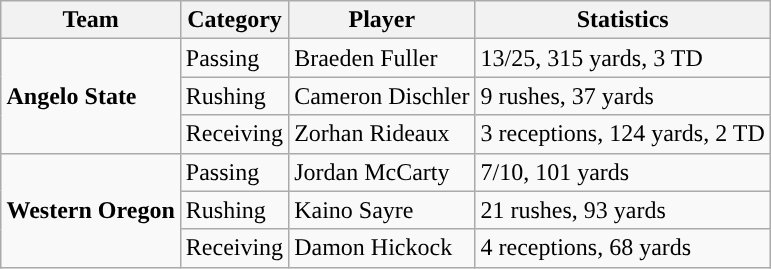<table class="wikitable" style="float: right;">
<tr>
<th>Team</th>
<th>Category</th>
<th>Player</th>
<th>Statistics</th>
</tr>
<tr>
<td rowspan=3><strong>Angelo State</strong></td>
<td>Passing</td>
<td>Braeden Fuller</td>
<td>13/25, 315 yards, 3 TD</td>
</tr>
<tr>
<td>Rushing</td>
<td>Cameron Dischler</td>
<td>9 rushes, 37 yards</td>
</tr>
<tr>
<td>Receiving</td>
<td>Zorhan Rideaux</td>
<td>3 receptions, 124 yards, 2 TD</td>
</tr>
<tr>
<td rowspan=3><strong>Western Oregon</strong></td>
<td>Passing</td>
<td>Jordan McCarty</td>
<td>7/10, 101 yards</td>
</tr>
<tr>
<td>Rushing</td>
<td>Kaino Sayre</td>
<td>21 rushes, 93 yards</td>
</tr>
<tr>
<td>Receiving</td>
<td>Damon Hickock</td>
<td>4 receptions, 68 yards</td>
</tr>
</table>
